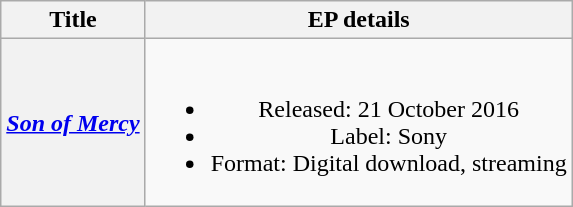<table class="wikitable plainrowheaders" style="text-align: center;">
<tr>
<th scope="col">Title</th>
<th scope="col">EP details</th>
</tr>
<tr>
<th scope="row"><em><a href='#'>Son of Mercy</a></em></th>
<td><br><ul><li>Released: 21 October 2016</li><li>Label: Sony</li><li>Format: Digital download, streaming</li></ul></td>
</tr>
</table>
